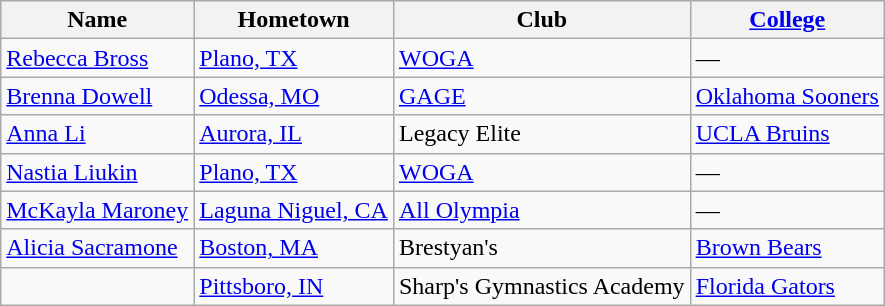<table class="wikitable">
<tr>
<th>Name</th>
<th>Hometown</th>
<th>Club</th>
<th><a href='#'>College</a></th>
</tr>
<tr>
<td><a href='#'>Rebecca Bross</a></td>
<td><a href='#'>Plano, TX</a></td>
<td><a href='#'>WOGA</a></td>
<td>—</td>
</tr>
<tr>
<td><a href='#'>Brenna Dowell</a></td>
<td><a href='#'>Odessa, MO</a></td>
<td><a href='#'>GAGE</a></td>
<td><a href='#'>Oklahoma Sooners</a></td>
</tr>
<tr>
<td><a href='#'>Anna Li</a></td>
<td><a href='#'>Aurora, IL</a></td>
<td>Legacy Elite</td>
<td><a href='#'>UCLA Bruins</a></td>
</tr>
<tr>
<td><a href='#'>Nastia Liukin</a></td>
<td><a href='#'>Plano, TX</a></td>
<td><a href='#'>WOGA</a></td>
<td>—</td>
</tr>
<tr>
<td><a href='#'>McKayla Maroney</a></td>
<td><a href='#'>Laguna Niguel, CA</a></td>
<td><a href='#'>All Olympia</a></td>
<td>—</td>
</tr>
<tr>
<td><a href='#'>Alicia Sacramone</a></td>
<td><a href='#'>Boston, MA</a></td>
<td>Brestyan's</td>
<td><a href='#'>Brown Bears</a></td>
</tr>
<tr>
<td></td>
<td><a href='#'>Pittsboro, IN</a></td>
<td>Sharp's Gymnastics Academy</td>
<td><a href='#'>Florida Gators</a></td>
</tr>
</table>
